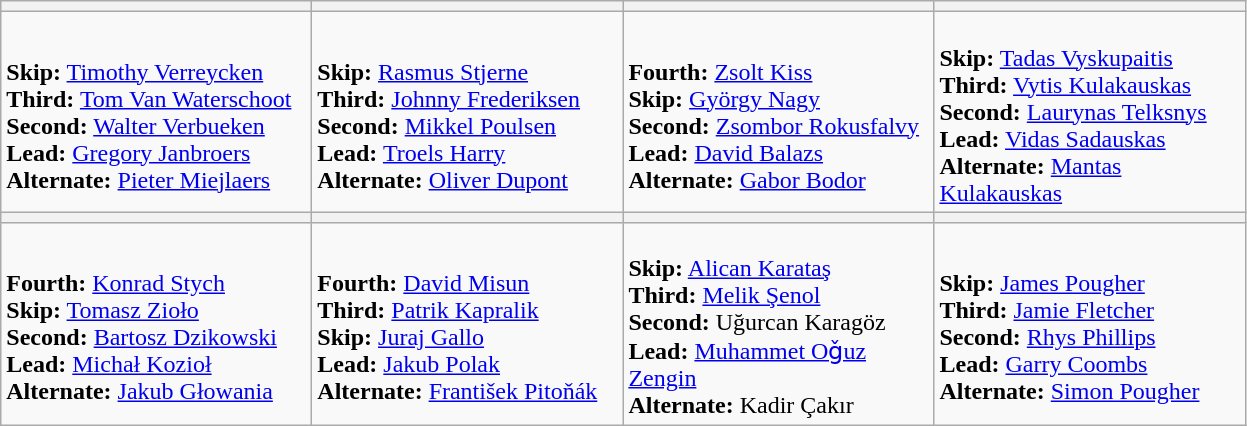<table class="wikitable">
<tr>
<th width=200></th>
<th width=200></th>
<th width=200></th>
<th width=200></th>
</tr>
<tr>
<td><br><strong>Skip:</strong> <a href='#'>Timothy Verreycken</a><br>
<strong>Third:</strong> <a href='#'>Tom Van Waterschoot</a><br>
<strong>Second:</strong> <a href='#'>Walter Verbueken</a><br>
<strong>Lead:</strong> <a href='#'>Gregory Janbroers</a><br>
<strong>Alternate:</strong> <a href='#'>Pieter Miejlaers</a></td>
<td><br><strong>Skip:</strong> <a href='#'>Rasmus Stjerne</a><br>
<strong>Third:</strong> <a href='#'>Johnny Frederiksen</a><br>
<strong>Second:</strong> <a href='#'>Mikkel Poulsen</a><br>
<strong>Lead:</strong> <a href='#'>Troels Harry</a><br>
<strong>Alternate:</strong> <a href='#'>Oliver Dupont</a></td>
<td><br><strong>Fourth:</strong> <a href='#'>Zsolt Kiss</a><br>
<strong>Skip:</strong> <a href='#'>György Nagy</a><br>
<strong>Second:</strong> <a href='#'>Zsombor Rokusfalvy</a><br>
<strong>Lead:</strong> <a href='#'>David Balazs</a><br>
<strong>Alternate:</strong> <a href='#'>Gabor Bodor</a></td>
<td><br><strong>Skip:</strong> <a href='#'>Tadas Vyskupaitis</a><br>
<strong>Third:</strong> <a href='#'>Vytis Kulakauskas</a><br>
<strong>Second:</strong> <a href='#'>Laurynas Telksnys</a><br>
<strong>Lead:</strong> <a href='#'>Vidas Sadauskas</a><br>
<strong>Alternate:</strong> <a href='#'>Mantas Kulakauskas</a></td>
</tr>
<tr>
<th width=200></th>
<th width=200></th>
<th width=200></th>
<th width=200></th>
</tr>
<tr>
<td><br><strong>Fourth:</strong> <a href='#'>Konrad Stych</a><br>
<strong>Skip:</strong> <a href='#'>Tomasz Zioło</a><br>
<strong>Second:</strong> <a href='#'>Bartosz Dzikowski</a><br>
<strong>Lead:</strong> <a href='#'>Michał Kozioł</a><br>
<strong>Alternate:</strong> <a href='#'>Jakub Głowania</a></td>
<td><br><strong>Fourth:</strong> <a href='#'>David Misun</a><br>
<strong>Third:</strong> <a href='#'>Patrik Kapralik</a><br>
<strong>Skip:</strong> <a href='#'>Juraj Gallo</a><br>
<strong>Lead:</strong> <a href='#'>Jakub Polak</a><br>
<strong>Alternate:</strong> <a href='#'>František Pitoňák</a></td>
<td><br><strong>Skip:</strong> <a href='#'>Alican Karataş</a><br>
<strong>Third:</strong> <a href='#'>Melik Şenol</a><br>
<strong>Second:</strong> Uğurcan Karagöz<br>
<strong>Lead:</strong> <a href='#'>Muhammet Oǧuz Zengin</a><br>
<strong>Alternate:</strong> Kadir Çakır</td>
<td><br><strong>Skip:</strong> <a href='#'>James Pougher</a><br>
<strong>Third:</strong> <a href='#'>Jamie Fletcher</a><br>
<strong>Second:</strong> <a href='#'>Rhys Phillips</a><br>
<strong>Lead:</strong> <a href='#'>Garry Coombs</a><br>
<strong>Alternate:</strong> <a href='#'>Simon Pougher</a></td>
</tr>
</table>
